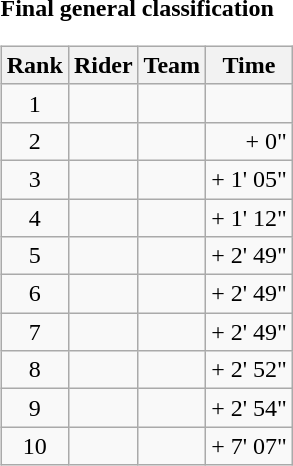<table>
<tr>
<td><strong>Final general classification</strong><br><table class="wikitable">
<tr>
<th scope="col">Rank</th>
<th scope="col">Rider</th>
<th scope="col">Team</th>
<th scope="col">Time</th>
</tr>
<tr>
<td style="text-align:center;">1</td>
<td></td>
<td></td>
<td style="text-align:right;"></td>
</tr>
<tr>
<td style="text-align:center;">2</td>
<td></td>
<td></td>
<td style="text-align:right;">+ 0"</td>
</tr>
<tr>
<td style="text-align:center;">3</td>
<td></td>
<td></td>
<td style="text-align:right;">+ 1' 05"</td>
</tr>
<tr>
<td style="text-align:center;">4</td>
<td></td>
<td></td>
<td style="text-align:right;">+ 1' 12"</td>
</tr>
<tr>
<td style="text-align:center;">5</td>
<td></td>
<td></td>
<td style="text-align:right;">+ 2' 49"</td>
</tr>
<tr>
<td style="text-align:center;">6</td>
<td></td>
<td></td>
<td style="text-align:right;">+ 2' 49"</td>
</tr>
<tr>
<td style="text-align:center;">7</td>
<td></td>
<td></td>
<td style="text-align:right;">+ 2' 49"</td>
</tr>
<tr>
<td style="text-align:center;">8</td>
<td></td>
<td></td>
<td style="text-align:right;">+ 2' 52"</td>
</tr>
<tr>
<td style="text-align:center;">9</td>
<td></td>
<td></td>
<td style="text-align:right;">+ 2' 54"</td>
</tr>
<tr>
<td style="text-align:center;">10</td>
<td></td>
<td></td>
<td style="text-align:right;">+ 7' 07"</td>
</tr>
</table>
</td>
</tr>
</table>
